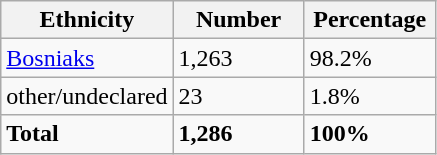<table class="wikitable">
<tr>
<th width="100px">Ethnicity</th>
<th width="80px">Number</th>
<th width="80px">Percentage</th>
</tr>
<tr>
<td><a href='#'>Bosniaks</a></td>
<td>1,263</td>
<td>98.2%</td>
</tr>
<tr>
<td>other/undeclared</td>
<td>23</td>
<td>1.8%</td>
</tr>
<tr>
<td><strong>Total</strong></td>
<td><strong>1,286</strong></td>
<td><strong>100%</strong></td>
</tr>
</table>
